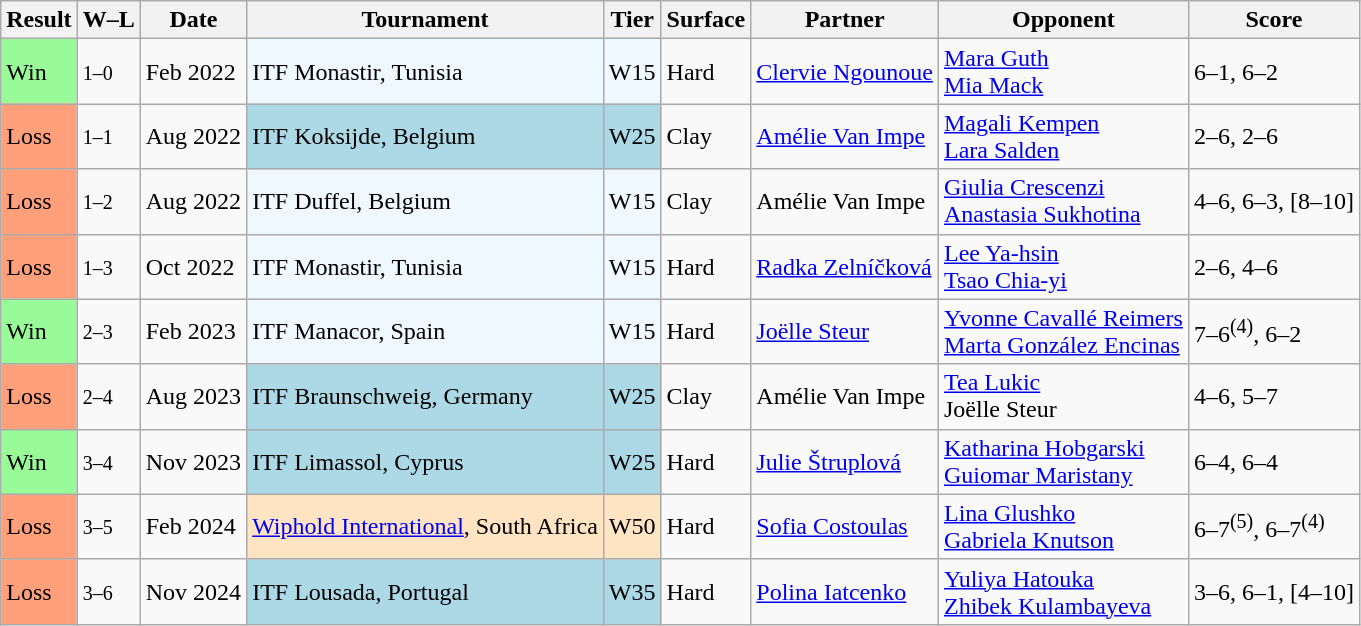<table class="sortable wikitable">
<tr>
<th>Result</th>
<th class="unsortable">W–L</th>
<th>Date</th>
<th>Tournament</th>
<th>Tier</th>
<th>Surface</th>
<th>Partner</th>
<th>Opponent</th>
<th class=unsortable>Score</th>
</tr>
<tr>
<td bgcolor="98fb98">Win</td>
<td><small>1–0</small></td>
<td>Feb 2022</td>
<td style="background:#f0f8ff;">ITF Monastir, Tunisia</td>
<td style="background:#f0f8ff;">W15</td>
<td>Hard</td>
<td> <a href='#'>Clervie Ngounoue</a></td>
<td> <a href='#'>Mara Guth</a> <br>  <a href='#'>Mia Mack</a></td>
<td>6–1, 6–2</td>
</tr>
<tr>
<td bgcolor="ffa07a">Loss</td>
<td><small>1–1</small></td>
<td>Aug 2022</td>
<td style="background:lightblue;">ITF Koksijde, Belgium</td>
<td style="background:lightblue;">W25</td>
<td>Clay</td>
<td> <a href='#'>Amélie Van Impe</a></td>
<td> <a href='#'>Magali Kempen</a> <br>  <a href='#'>Lara Salden</a></td>
<td>2–6, 2–6</td>
</tr>
<tr>
<td bgcolor="ffa07a">Loss</td>
<td><small>1–2</small></td>
<td>Aug 2022</td>
<td style="background:#f0f8ff;">ITF Duffel, Belgium</td>
<td style="background:#f0f8ff;">W15</td>
<td>Clay</td>
<td> Amélie Van Impe</td>
<td> <a href='#'>Giulia Crescenzi</a><br>  <a href='#'>Anastasia Sukhotina</a></td>
<td>4–6, 6–3, [8–10]</td>
</tr>
<tr>
<td bgcolor="ffa07a">Loss</td>
<td><small>1–3</small></td>
<td>Oct 2022</td>
<td style="background:#f0f8ff;">ITF Monastir, Tunisia</td>
<td style="background:#f0f8ff;">W15</td>
<td>Hard</td>
<td> <a href='#'>Radka Zelníčková</a></td>
<td> <a href='#'>Lee Ya-hsin</a><br>  <a href='#'>Tsao Chia-yi</a></td>
<td>2–6, 4–6</td>
</tr>
<tr>
<td bgcolor="98fb98">Win</td>
<td><small>2–3</small></td>
<td>Feb 2023</td>
<td style="background:#f0f8ff;">ITF Manacor, Spain</td>
<td style="background:#f0f8ff;">W15</td>
<td>Hard</td>
<td> <a href='#'>Joëlle Steur</a></td>
<td> <a href='#'>Yvonne Cavallé Reimers</a> <br>  <a href='#'>Marta González Encinas</a></td>
<td>7–6<sup>(4)</sup>, 6–2</td>
</tr>
<tr>
<td bgcolor="ffa07a">Loss</td>
<td><small>2–4</small></td>
<td>Aug 2023</td>
<td style="background:lightblue;">ITF Braunschweig, Germany</td>
<td style="background:lightblue;">W25</td>
<td>Clay</td>
<td> Amélie Van Impe</td>
<td> <a href='#'>Tea Lukic</a> <br>  Joëlle Steur</td>
<td>4–6, 5–7</td>
</tr>
<tr>
<td bgcolor="98fb98">Win</td>
<td><small>3–4</small></td>
<td>Nov 2023</td>
<td style="background:lightblue;">ITF Limassol, Cyprus</td>
<td style="background:lightblue;">W25</td>
<td>Hard</td>
<td> <a href='#'>Julie Štruplová</a></td>
<td> <a href='#'>Katharina Hobgarski</a> <br>  <a href='#'>Guiomar Maristany</a></td>
<td>6–4, 6–4</td>
</tr>
<tr>
<td bgcolor="ffa07a">Loss</td>
<td><small>3–5</small></td>
<td>Feb 2024</td>
<td style="background:#ffe4c4;"><a href='#'>Wiphold International</a>, South Africa</td>
<td style="background:#ffe4c4;">W50</td>
<td>Hard</td>
<td> <a href='#'>Sofia Costoulas</a></td>
<td> <a href='#'>Lina Glushko</a> <br>  <a href='#'>Gabriela Knutson</a></td>
<td>6–7<sup>(5)</sup>, 6–7<sup>(4)</sup></td>
</tr>
<tr>
<td bgcolor="ffa07a">Loss</td>
<td><small>3–6</small></td>
<td>Nov 2024</td>
<td style="background:lightblue;">ITF Lousada, Portugal</td>
<td style="background:lightblue;">W35</td>
<td>Hard</td>
<td> <a href='#'>Polina Iatcenko</a></td>
<td> <a href='#'>Yuliya Hatouka</a> <br>  <a href='#'>Zhibek Kulambayeva</a></td>
<td>3–6, 6–1, [4–10]</td>
</tr>
</table>
